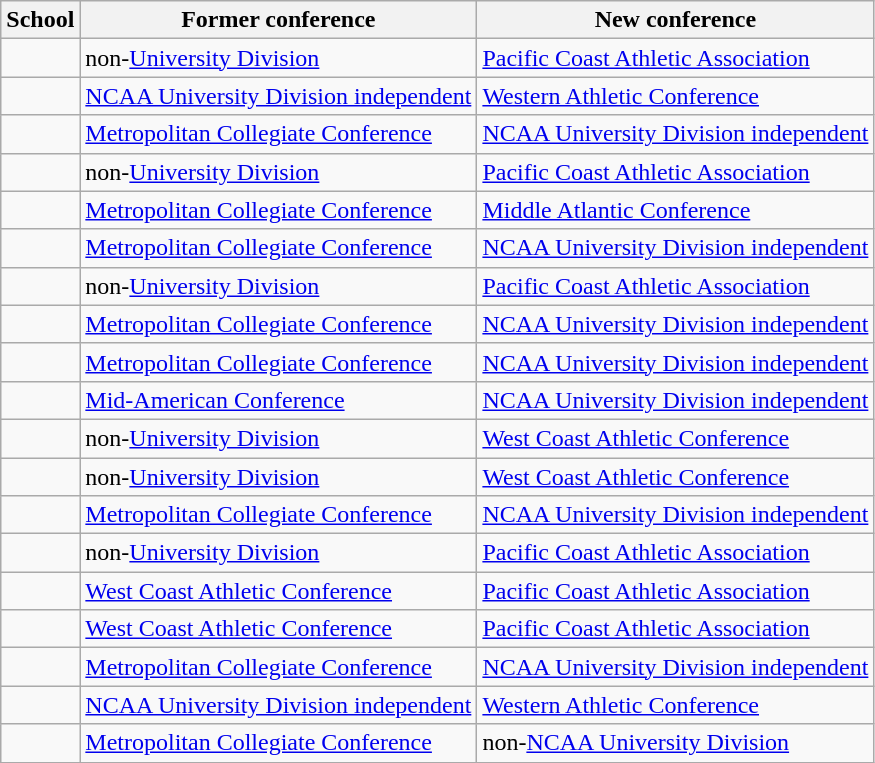<table class="wikitable sortable">
<tr>
<th>School</th>
<th>Former conference</th>
<th>New conference</th>
</tr>
<tr>
<td></td>
<td>non-<a href='#'>University Division</a></td>
<td><a href='#'>Pacific Coast Athletic Association</a></td>
</tr>
<tr>
<td></td>
<td><a href='#'>NCAA University Division independent</a></td>
<td><a href='#'>Western Athletic Conference</a></td>
</tr>
<tr>
<td></td>
<td><a href='#'>Metropolitan Collegiate Conference</a></td>
<td><a href='#'>NCAA University Division independent</a></td>
</tr>
<tr>
<td></td>
<td>non-<a href='#'>University Division</a></td>
<td><a href='#'>Pacific Coast Athletic Association</a></td>
</tr>
<tr>
<td></td>
<td><a href='#'>Metropolitan Collegiate Conference</a></td>
<td><a href='#'>Middle Atlantic Conference</a></td>
</tr>
<tr>
<td></td>
<td><a href='#'>Metropolitan Collegiate Conference</a></td>
<td><a href='#'>NCAA University Division independent</a></td>
</tr>
<tr>
<td></td>
<td>non-<a href='#'>University Division</a></td>
<td><a href='#'>Pacific Coast Athletic Association</a></td>
</tr>
<tr>
<td></td>
<td><a href='#'>Metropolitan Collegiate Conference</a></td>
<td><a href='#'>NCAA University Division independent</a></td>
</tr>
<tr>
<td></td>
<td><a href='#'>Metropolitan Collegiate Conference</a></td>
<td><a href='#'>NCAA University Division independent</a></td>
</tr>
<tr>
<td></td>
<td><a href='#'>Mid-American Conference</a></td>
<td><a href='#'>NCAA University Division independent</a></td>
</tr>
<tr>
<td></td>
<td>non-<a href='#'>University Division</a></td>
<td><a href='#'>West Coast Athletic Conference</a></td>
</tr>
<tr>
<td></td>
<td>non-<a href='#'>University Division</a></td>
<td><a href='#'>West Coast Athletic Conference</a></td>
</tr>
<tr>
<td></td>
<td><a href='#'>Metropolitan Collegiate Conference</a></td>
<td><a href='#'>NCAA University Division independent</a></td>
</tr>
<tr>
<td></td>
<td>non-<a href='#'>University Division</a></td>
<td><a href='#'>Pacific Coast Athletic Association</a></td>
</tr>
<tr>
<td></td>
<td><a href='#'>West Coast Athletic Conference</a></td>
<td><a href='#'>Pacific Coast Athletic Association</a></td>
</tr>
<tr>
<td></td>
<td><a href='#'>West Coast Athletic Conference</a></td>
<td><a href='#'>Pacific Coast Athletic Association</a></td>
</tr>
<tr>
<td></td>
<td><a href='#'>Metropolitan Collegiate Conference</a></td>
<td><a href='#'>NCAA University Division independent</a></td>
</tr>
<tr>
<td></td>
<td><a href='#'>NCAA University Division independent</a></td>
<td><a href='#'>Western Athletic Conference</a></td>
</tr>
<tr>
<td></td>
<td><a href='#'>Metropolitan Collegiate Conference</a></td>
<td>non-<a href='#'>NCAA University Division</a></td>
</tr>
</table>
